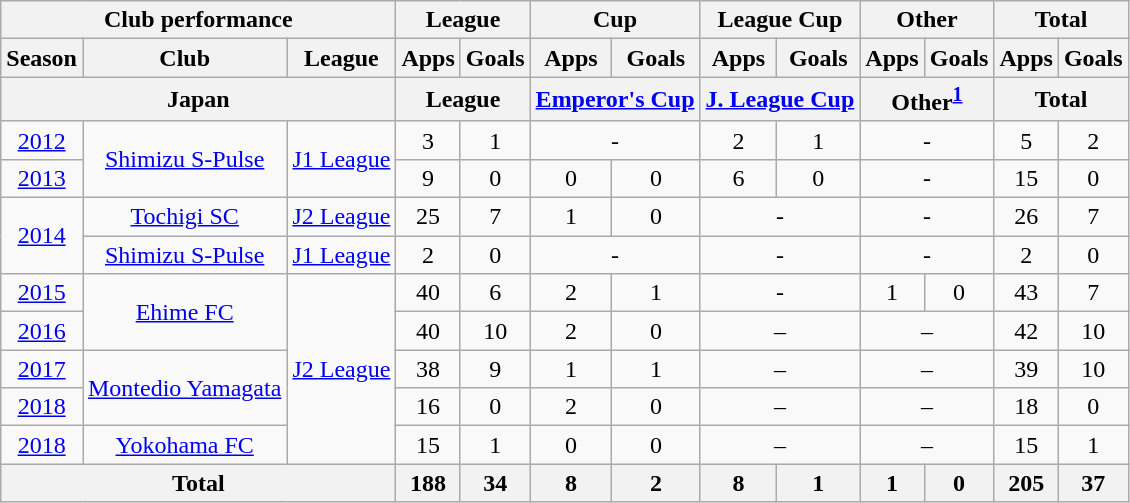<table class="wikitable" style="text-align:center;">
<tr>
<th colspan=3>Club performance</th>
<th colspan=2>League</th>
<th colspan=2>Cup</th>
<th colspan=2>League Cup</th>
<th colspan=2>Other</th>
<th colspan=2>Total</th>
</tr>
<tr>
<th>Season</th>
<th>Club</th>
<th>League</th>
<th>Apps</th>
<th>Goals</th>
<th>Apps</th>
<th>Goals</th>
<th>Apps</th>
<th>Goals</th>
<th>Apps</th>
<th>Goals</th>
<th>Apps</th>
<th>Goals</th>
</tr>
<tr>
<th colspan=3>Japan</th>
<th colspan=2>League</th>
<th colspan=2><a href='#'>Emperor's Cup</a></th>
<th colspan=2><a href='#'>J. League Cup</a></th>
<th colspan=2>Other<sup><a href='#'>1</a></sup></th>
<th colspan=2>Total</th>
</tr>
<tr>
<td><a href='#'>2012</a></td>
<td rowspan="2"><a href='#'>Shimizu S-Pulse</a></td>
<td rowspan="2"><a href='#'>J1 League</a></td>
<td>3</td>
<td>1</td>
<td colspan="2">-</td>
<td>2</td>
<td>1</td>
<td colspan="2">-</td>
<td>5</td>
<td>2</td>
</tr>
<tr>
<td><a href='#'>2013</a></td>
<td>9</td>
<td>0</td>
<td>0</td>
<td>0</td>
<td>6</td>
<td>0</td>
<td colspan="2">-</td>
<td>15</td>
<td>0</td>
</tr>
<tr>
<td rowspan="2"><a href='#'>2014</a></td>
<td><a href='#'>Tochigi SC</a></td>
<td><a href='#'>J2 League</a></td>
<td>25</td>
<td>7</td>
<td>1</td>
<td>0</td>
<td colspan="2">-</td>
<td colspan="2">-</td>
<td>26</td>
<td>7</td>
</tr>
<tr>
<td><a href='#'>Shimizu S-Pulse</a></td>
<td><a href='#'>J1 League</a></td>
<td>2</td>
<td>0</td>
<td colspan="2">-</td>
<td colspan="2">-</td>
<td colspan="2">-</td>
<td>2</td>
<td>0</td>
</tr>
<tr>
<td><a href='#'>2015</a></td>
<td rowspan="2"><a href='#'>Ehime FC</a></td>
<td rowspan="5"><a href='#'>J2 League</a></td>
<td>40</td>
<td>6</td>
<td>2</td>
<td>1</td>
<td colspan="2">-</td>
<td>1</td>
<td>0</td>
<td>43</td>
<td>7</td>
</tr>
<tr>
<td><a href='#'>2016</a></td>
<td>40</td>
<td>10</td>
<td>2</td>
<td>0</td>
<td colspan="2">–</td>
<td colspan="2">–</td>
<td>42</td>
<td>10</td>
</tr>
<tr>
<td><a href='#'>2017</a></td>
<td rowspan="2"><a href='#'>Montedio Yamagata</a></td>
<td>38</td>
<td>9</td>
<td>1</td>
<td>1</td>
<td colspan="2">–</td>
<td colspan="2">–</td>
<td>39</td>
<td>10</td>
</tr>
<tr>
<td><a href='#'>2018</a></td>
<td>16</td>
<td>0</td>
<td>2</td>
<td>0</td>
<td colspan="2">–</td>
<td colspan="2">–</td>
<td>18</td>
<td>0</td>
</tr>
<tr>
<td><a href='#'>2018</a></td>
<td rowspan=1><a href='#'>Yokohama FC</a></td>
<td>15</td>
<td>1</td>
<td>0</td>
<td>0</td>
<td colspan="2">–</td>
<td colspan="2">–</td>
<td>15</td>
<td>1</td>
</tr>
<tr>
<th colspan=3>Total</th>
<th>188</th>
<th>34</th>
<th>8</th>
<th>2</th>
<th>8</th>
<th>1</th>
<th>1</th>
<th>0</th>
<th>205</th>
<th>37</th>
</tr>
</table>
